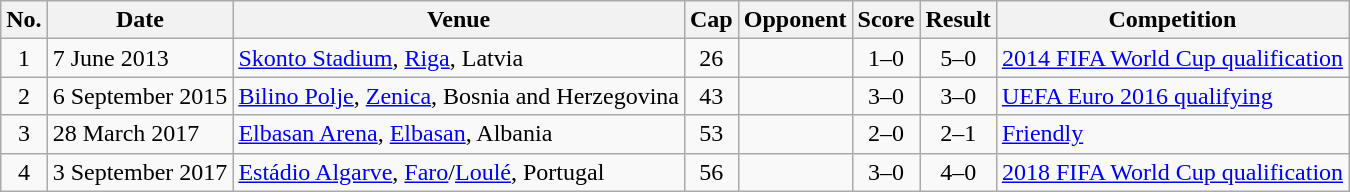<table class="wikitable sortable">
<tr>
<th scope=col>No.</th>
<th scope=col>Date</th>
<th scope=col>Venue</th>
<th scope=col>Cap</th>
<th scope=col>Opponent</th>
<th scope=col>Score</th>
<th scope=col>Result</th>
<th scope=col>Competition</th>
</tr>
<tr>
<td align=center>1</td>
<td>7 June 2013</td>
<td><a href='#'>Skonto Stadium</a>, <a href='#'>Riga</a>, Latvia</td>
<td align=center>26</td>
<td></td>
<td align=center>1–0</td>
<td align=center>5–0</td>
<td><a href='#'>2014 FIFA World Cup qualification</a></td>
</tr>
<tr>
<td align=center>2</td>
<td>6 September 2015</td>
<td><a href='#'>Bilino Polje</a>, <a href='#'>Zenica</a>, Bosnia and Herzegovina</td>
<td align=center>43</td>
<td></td>
<td align=center>3–0</td>
<td align=center>3–0</td>
<td><a href='#'>UEFA Euro 2016 qualifying</a></td>
</tr>
<tr>
<td align=center>3</td>
<td>28 March 2017</td>
<td><a href='#'>Elbasan Arena</a>, <a href='#'>Elbasan</a>, Albania</td>
<td align=center>53</td>
<td></td>
<td align=center>2–0</td>
<td align=center>2–1</td>
<td><a href='#'>Friendly</a></td>
</tr>
<tr>
<td align=center>4</td>
<td>3 September 2017</td>
<td><a href='#'>Estádio Algarve</a>, <a href='#'>Faro</a>/<a href='#'>Loulé</a>, Portugal</td>
<td align=center>56</td>
<td></td>
<td align=center>3–0</td>
<td align=center>4–0</td>
<td><a href='#'>2018 FIFA World Cup qualification</a></td>
</tr>
</table>
